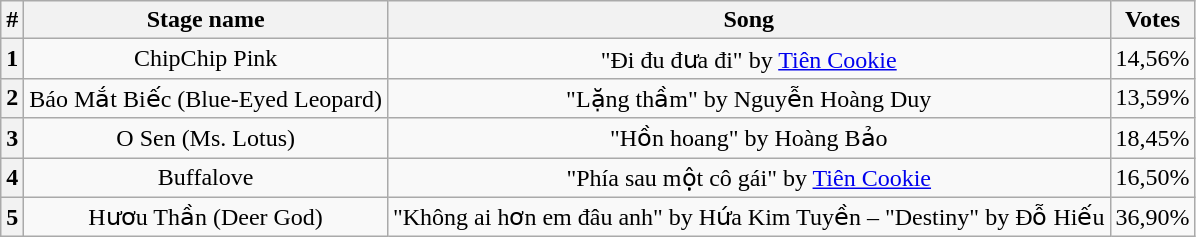<table class="wikitable plainrowheaders" style="text-align: center;">
<tr>
<th>#</th>
<th>Stage name</th>
<th>Song</th>
<th>Votes</th>
</tr>
<tr>
<th>1</th>
<td>ChipChip Pink</td>
<td>"Đi đu đưa đi" by <a href='#'>Tiên Cookie</a></td>
<td>14,56%</td>
</tr>
<tr>
<th>2</th>
<td>Báo Mắt Biếc (Blue-Eyed Leopard)</td>
<td>"Lặng thầm" by Nguyễn Hoàng Duy</td>
<td>13,59%</td>
</tr>
<tr>
<th>3</th>
<td>O Sen (Ms. Lotus)</td>
<td>"Hồn hoang"  by Hoàng Bảo</td>
<td>18,45%</td>
</tr>
<tr>
<th>4</th>
<td>Buffalove</td>
<td>"Phía sau một cô gái" by <a href='#'>Tiên Cookie</a></td>
<td>16,50%</td>
</tr>
<tr>
<th>5</th>
<td>Hươu Thần (Deer God)</td>
<td>"Không ai hơn em đâu anh" by Hứa Kim Tuyền – "Destiny" by Đỗ Hiếu</td>
<td>36,90%</td>
</tr>
</table>
